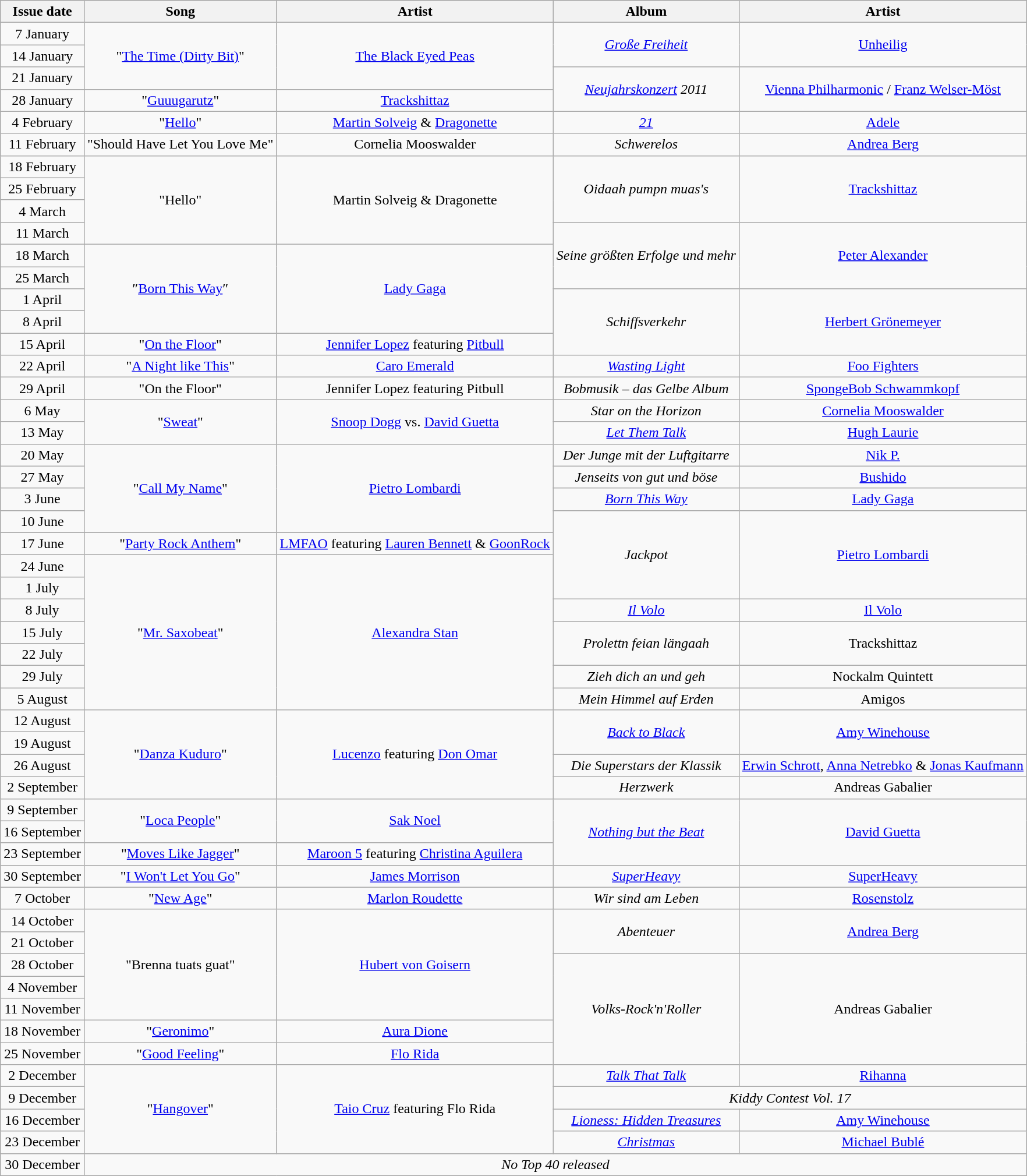<table class="wikitable plainrowheaders" style="text-align:center">
<tr>
<th>Issue date</th>
<th>Song</th>
<th>Artist</th>
<th>Album</th>
<th>Artist</th>
</tr>
<tr>
<td>7 January</td>
<td rowspan="3">"<a href='#'>The Time (Dirty Bit)</a>"</td>
<td rowspan="3"><a href='#'>The Black Eyed Peas</a></td>
<td rowspan="2"><em><a href='#'>Große Freiheit</a></em></td>
<td rowspan="2"><a href='#'>Unheilig</a></td>
</tr>
<tr>
<td>14 January</td>
</tr>
<tr>
<td>21 January</td>
<td rowspan="2"><em><a href='#'>Neujahrskonzert</a> 2011</em></td>
<td rowspan="2"><a href='#'>Vienna Philharmonic</a> / <a href='#'>Franz Welser-Möst</a></td>
</tr>
<tr>
<td>28 January</td>
<td>"<a href='#'>Guuugarutz</a>"</td>
<td><a href='#'>Trackshittaz</a></td>
</tr>
<tr>
<td>4 February</td>
<td>"<a href='#'>Hello</a>"</td>
<td><a href='#'>Martin Solveig</a> & <a href='#'>Dragonette</a></td>
<td><em><a href='#'>21</a></em></td>
<td><a href='#'>Adele</a></td>
</tr>
<tr>
<td>11 February</td>
<td>"Should Have Let You Love Me"</td>
<td>Cornelia Mooswalder</td>
<td><em>Schwerelos</em></td>
<td><a href='#'>Andrea Berg</a></td>
</tr>
<tr>
<td>18 February</td>
<td rowspan="4">"Hello"</td>
<td rowspan="4">Martin Solveig & Dragonette</td>
<td rowspan="3"><em>Oidaah pumpn muas's</em></td>
<td rowspan="3"><a href='#'>Trackshittaz</a></td>
</tr>
<tr>
<td>25 February</td>
</tr>
<tr>
<td>4 March</td>
</tr>
<tr>
<td>11 March</td>
<td rowspan="3"><em>Seine größten Erfolge und mehr</em></td>
<td rowspan="3"><a href='#'>Peter Alexander</a></td>
</tr>
<tr>
<td>18 March</td>
<td rowspan="4">″<a href='#'>Born This Way</a>″</td>
<td rowspan="4"><a href='#'>Lady Gaga</a></td>
</tr>
<tr>
<td>25 March</td>
</tr>
<tr>
<td>1 April</td>
<td rowspan="3"><em>Schiffsverkehr</em></td>
<td rowspan="3"><a href='#'>Herbert Grönemeyer</a></td>
</tr>
<tr>
<td>8 April</td>
</tr>
<tr>
<td>15 April</td>
<td>"<a href='#'>On the Floor</a>"</td>
<td><a href='#'>Jennifer Lopez</a> featuring <a href='#'>Pitbull</a></td>
</tr>
<tr>
<td>22 April</td>
<td>"<a href='#'>A Night like This</a>"</td>
<td><a href='#'>Caro Emerald</a></td>
<td><em><a href='#'>Wasting Light</a></em></td>
<td><a href='#'>Foo Fighters</a></td>
</tr>
<tr>
<td>29 April</td>
<td>"On the Floor"</td>
<td>Jennifer Lopez featuring Pitbull</td>
<td><em>Bobmusik – das Gelbe Album</em></td>
<td><a href='#'>SpongeBob Schwammkopf</a></td>
</tr>
<tr>
<td>6 May</td>
<td rowspan="2">"<a href='#'>Sweat</a>"</td>
<td rowspan="2"><a href='#'>Snoop Dogg</a> vs. <a href='#'>David Guetta</a></td>
<td><em>Star on the Horizon</em></td>
<td><a href='#'>Cornelia Mooswalder</a></td>
</tr>
<tr>
<td>13 May</td>
<td><em><a href='#'>Let Them Talk</a></em></td>
<td><a href='#'>Hugh Laurie</a></td>
</tr>
<tr>
<td>20 May</td>
<td rowspan="4">"<a href='#'>Call My Name</a>"</td>
<td rowspan="4"><a href='#'>Pietro Lombardi</a></td>
<td><em>Der Junge mit der Luftgitarre</em></td>
<td><a href='#'>Nik P.</a></td>
</tr>
<tr>
<td>27 May</td>
<td><em>Jenseits von gut und böse</em></td>
<td><a href='#'>Bushido</a></td>
</tr>
<tr>
<td>3 June</td>
<td><em><a href='#'>Born This Way</a></em></td>
<td><a href='#'>Lady Gaga</a></td>
</tr>
<tr>
<td>10 June</td>
<td rowspan="4"><em>Jackpot</em></td>
<td rowspan="4"><a href='#'>Pietro Lombardi</a></td>
</tr>
<tr>
<td>17 June</td>
<td>"<a href='#'>Party Rock Anthem</a>"</td>
<td><a href='#'>LMFAO</a> featuring <a href='#'>Lauren Bennett</a> & <a href='#'>GoonRock</a></td>
</tr>
<tr>
<td>24 June</td>
<td rowspan="7">"<a href='#'>Mr. Saxobeat</a>"</td>
<td rowspan="7"><a href='#'>Alexandra Stan</a></td>
</tr>
<tr>
<td>1 July</td>
</tr>
<tr>
<td>8 July</td>
<td><em><a href='#'>Il Volo</a></em></td>
<td><a href='#'>Il Volo</a></td>
</tr>
<tr>
<td>15 July</td>
<td rowspan="2"><em>Prolettn feian längaah</em></td>
<td rowspan="2">Trackshittaz</td>
</tr>
<tr>
<td>22 July</td>
</tr>
<tr>
<td>29 July</td>
<td><em>Zieh dich an und geh</em></td>
<td>Nockalm Quintett</td>
</tr>
<tr>
<td>5 August</td>
<td><em>Mein Himmel auf Erden</em></td>
<td>Amigos</td>
</tr>
<tr>
<td>12 August</td>
<td rowspan="4">"<a href='#'>Danza Kuduro</a>"</td>
<td rowspan="4"><a href='#'>Lucenzo</a> featuring <a href='#'>Don Omar</a></td>
<td rowspan="2"><em><a href='#'>Back to Black</a></em></td>
<td rowspan="2"><a href='#'>Amy Winehouse</a></td>
</tr>
<tr>
<td>19 August</td>
</tr>
<tr>
<td>26 August</td>
<td><em>Die Superstars der Klassik</em></td>
<td><a href='#'>Erwin Schrott</a>, <a href='#'>Anna Netrebko</a> & <a href='#'>Jonas Kaufmann</a></td>
</tr>
<tr>
<td>2 September</td>
<td><em>Herzwerk</em></td>
<td>Andreas Gabalier</td>
</tr>
<tr>
<td>9 September</td>
<td rowspan="2">"<a href='#'>Loca People</a>"</td>
<td rowspan="2"><a href='#'>Sak Noel</a></td>
<td rowspan="3"><em><a href='#'>Nothing but the Beat</a></em></td>
<td rowspan="3"><a href='#'>David Guetta</a></td>
</tr>
<tr>
<td>16 September</td>
</tr>
<tr>
<td>23 September</td>
<td>"<a href='#'>Moves Like Jagger</a>"</td>
<td><a href='#'>Maroon 5</a> featuring <a href='#'>Christina Aguilera</a></td>
</tr>
<tr>
<td>30 September</td>
<td>"<a href='#'>I Won't Let You Go</a>"</td>
<td><a href='#'>James Morrison</a></td>
<td><em><a href='#'>SuperHeavy</a></em></td>
<td><a href='#'>SuperHeavy</a></td>
</tr>
<tr>
<td>7 October</td>
<td>"<a href='#'>New Age</a>"</td>
<td><a href='#'>Marlon Roudette</a></td>
<td><em>Wir sind am Leben</em></td>
<td><a href='#'>Rosenstolz</a></td>
</tr>
<tr>
<td>14 October</td>
<td rowspan="5">"Brenna tuats guat"</td>
<td rowspan="5"><a href='#'>Hubert von Goisern</a></td>
<td rowspan="2"><em>Abenteuer</em></td>
<td rowspan="2"><a href='#'>Andrea Berg</a></td>
</tr>
<tr>
<td>21 October</td>
</tr>
<tr>
<td>28 October</td>
<td rowspan="5"><em>Volks-Rock'n'Roller</em></td>
<td rowspan="5">Andreas Gabalier</td>
</tr>
<tr>
<td>4 November</td>
</tr>
<tr>
<td>11 November</td>
</tr>
<tr>
<td>18 November</td>
<td>"<a href='#'>Geronimo</a>"</td>
<td><a href='#'>Aura Dione</a></td>
</tr>
<tr>
<td>25 November</td>
<td>"<a href='#'>Good Feeling</a>"</td>
<td><a href='#'>Flo Rida</a></td>
</tr>
<tr>
<td>2 December</td>
<td rowspan="4">"<a href='#'>Hangover</a>"</td>
<td rowspan="4"><a href='#'>Taio Cruz</a> featuring Flo Rida</td>
<td><em><a href='#'>Talk That Talk</a></em></td>
<td><a href='#'>Rihanna</a></td>
</tr>
<tr>
<td>9 December</td>
<td align="center" colspan="2"><em>Kiddy Contest Vol. 17</em></td>
</tr>
<tr>
<td>16 December</td>
<td><em><a href='#'>Lioness: Hidden Treasures</a></em></td>
<td><a href='#'>Amy Winehouse</a></td>
</tr>
<tr>
<td>23 December</td>
<td><em><a href='#'>Christmas</a></em></td>
<td><a href='#'>Michael Bublé</a></td>
</tr>
<tr>
<td scope="row">30 December</td>
<td align="center" colspan="4"><em>No Top 40 released</em></td>
</tr>
</table>
